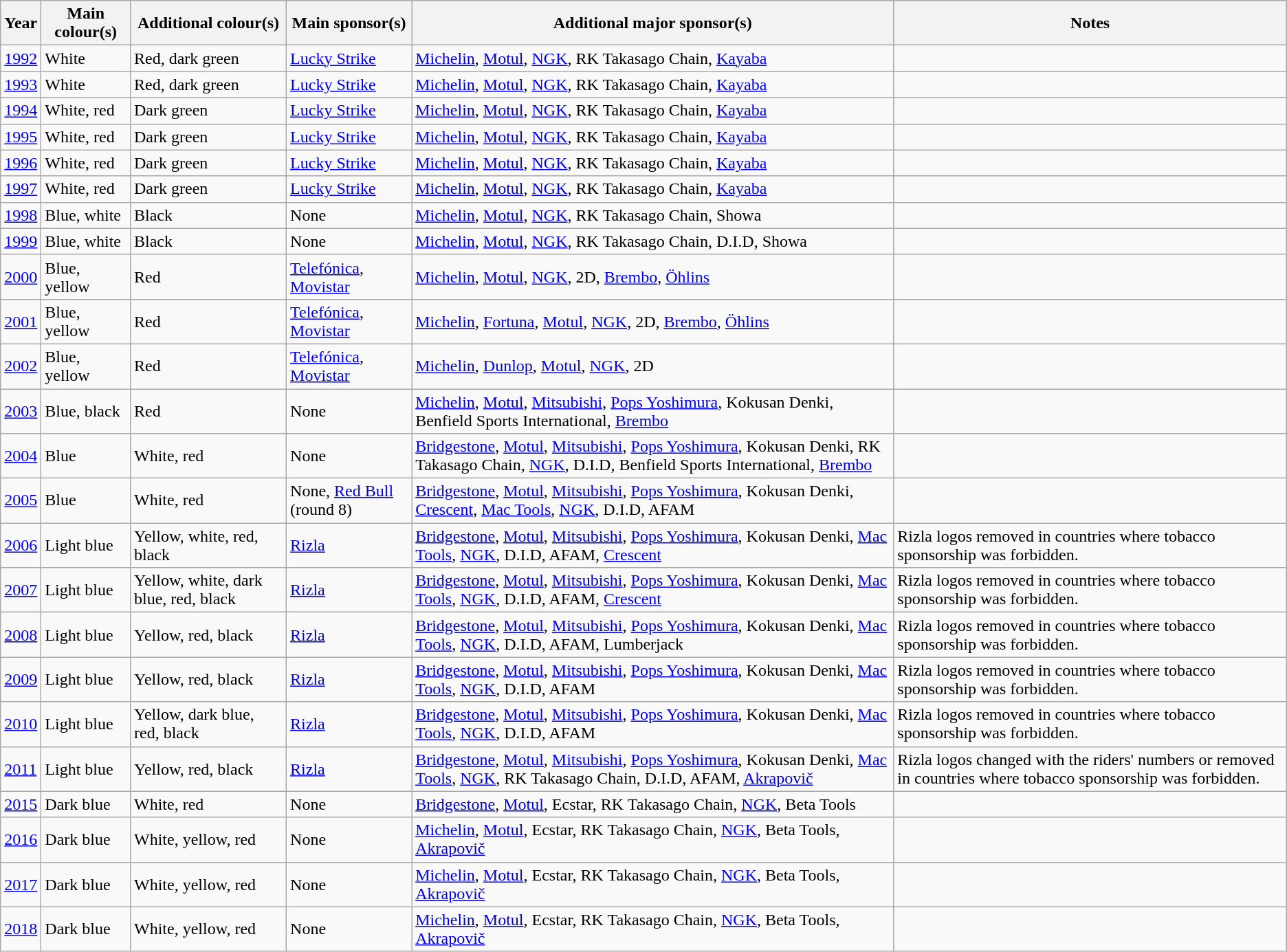<table class="wikitable">
<tr>
<th>Year</th>
<th>Main colour(s)</th>
<th>Additional colour(s)</th>
<th>Main sponsor(s)</th>
<th>Additional major sponsor(s)</th>
<th>Notes</th>
</tr>
<tr>
<td><a href='#'>1992</a></td>
<td>White</td>
<td>Red, dark green</td>
<td><a href='#'>Lucky Strike</a></td>
<td><a href='#'>Michelin</a>, <a href='#'>Motul</a>, <a href='#'>NGK</a>, RK Takasago Chain, <a href='#'>Kayaba</a></td>
<td></td>
</tr>
<tr>
<td><a href='#'>1993</a></td>
<td>White</td>
<td>Red, dark green</td>
<td><a href='#'>Lucky Strike</a></td>
<td><a href='#'>Michelin</a>, <a href='#'>Motul</a>, <a href='#'>NGK</a>, RK Takasago Chain, <a href='#'>Kayaba</a></td>
<td></td>
</tr>
<tr>
<td><a href='#'>1994</a></td>
<td>White, red</td>
<td>Dark green</td>
<td><a href='#'>Lucky Strike</a></td>
<td><a href='#'>Michelin</a>, <a href='#'>Motul</a>, <a href='#'>NGK</a>, RK Takasago Chain, <a href='#'>Kayaba</a></td>
<td></td>
</tr>
<tr>
<td><a href='#'>1995</a></td>
<td>White, red</td>
<td>Dark green</td>
<td><a href='#'>Lucky Strike</a></td>
<td><a href='#'>Michelin</a>, <a href='#'>Motul</a>, <a href='#'>NGK</a>, RK Takasago Chain, <a href='#'>Kayaba</a></td>
<td></td>
</tr>
<tr>
<td><a href='#'>1996</a></td>
<td>White, red</td>
<td>Dark green</td>
<td><a href='#'>Lucky Strike</a></td>
<td><a href='#'>Michelin</a>, <a href='#'>Motul</a>, <a href='#'>NGK</a>, RK Takasago Chain, <a href='#'>Kayaba</a></td>
<td></td>
</tr>
<tr>
<td><a href='#'>1997</a></td>
<td>White, red</td>
<td>Dark green</td>
<td><a href='#'>Lucky Strike</a></td>
<td><a href='#'>Michelin</a>, <a href='#'>Motul</a>, <a href='#'>NGK</a>, RK Takasago Chain, <a href='#'>Kayaba</a></td>
<td></td>
</tr>
<tr>
<td><a href='#'>1998</a></td>
<td>Blue, white</td>
<td>Black</td>
<td>None</td>
<td><a href='#'>Michelin</a>, <a href='#'>Motul</a>, <a href='#'>NGK</a>, RK Takasago Chain, Showa</td>
<td></td>
</tr>
<tr>
<td><a href='#'>1999</a></td>
<td>Blue, white</td>
<td>Black</td>
<td>None</td>
<td><a href='#'>Michelin</a>, <a href='#'>Motul</a>, <a href='#'>NGK</a>, RK Takasago Chain, D.I.D, Showa</td>
<td></td>
</tr>
<tr>
<td><a href='#'>2000</a></td>
<td>Blue, yellow</td>
<td>Red</td>
<td><a href='#'>Telefónica</a>, <a href='#'>Movistar</a></td>
<td><a href='#'>Michelin</a>, <a href='#'>Motul</a>, <a href='#'>NGK</a>, 2D, <a href='#'>Brembo</a>, <a href='#'>Öhlins</a></td>
<td></td>
</tr>
<tr>
<td><a href='#'>2001</a></td>
<td>Blue, yellow</td>
<td>Red</td>
<td><a href='#'>Telefónica</a>, <a href='#'>Movistar</a></td>
<td><a href='#'>Michelin</a>, <a href='#'>Fortuna</a>, <a href='#'>Motul</a>, <a href='#'>NGK</a>, 2D, <a href='#'>Brembo</a>, <a href='#'>Öhlins</a></td>
<td></td>
</tr>
<tr>
<td><a href='#'>2002</a></td>
<td>Blue, yellow</td>
<td>Red</td>
<td><a href='#'>Telefónica</a>, <a href='#'>Movistar</a></td>
<td><a href='#'>Michelin</a>, <a href='#'>Dunlop</a>, <a href='#'>Motul</a>, <a href='#'>NGK</a>, 2D</td>
<td></td>
</tr>
<tr>
<td><a href='#'>2003</a></td>
<td>Blue, black</td>
<td>Red</td>
<td>None</td>
<td><a href='#'>Michelin</a>, <a href='#'>Motul</a>, <a href='#'>Mitsubishi</a>, <a href='#'>Pops Yoshimura</a>, Kokusan Denki, Benfield Sports International, <a href='#'>Brembo</a></td>
<td></td>
</tr>
<tr>
<td><a href='#'>2004</a></td>
<td>Blue</td>
<td>White, red</td>
<td>None</td>
<td><a href='#'>Bridgestone</a>, <a href='#'>Motul</a>, <a href='#'>Mitsubishi</a>, <a href='#'>Pops Yoshimura</a>, Kokusan Denki, RK Takasago Chain, <a href='#'>NGK</a>, D.I.D, Benfield Sports International, <a href='#'>Brembo</a></td>
<td></td>
</tr>
<tr>
<td><a href='#'>2005</a></td>
<td>Blue</td>
<td>White, red</td>
<td>None, <a href='#'>Red Bull</a> (round 8)</td>
<td><a href='#'>Bridgestone</a>, <a href='#'>Motul</a>, <a href='#'>Mitsubishi</a>, <a href='#'>Pops Yoshimura</a>, Kokusan Denki, <a href='#'>Crescent</a>, <a href='#'>Mac Tools</a>, <a href='#'>NGK</a>, D.I.D, AFAM</td>
<td></td>
</tr>
<tr>
<td><a href='#'>2006</a></td>
<td>Light blue</td>
<td>Yellow, white, red, black</td>
<td><a href='#'>Rizla</a></td>
<td><a href='#'>Bridgestone</a>, <a href='#'>Motul</a>, <a href='#'>Mitsubishi</a>, <a href='#'>Pops Yoshimura</a>, Kokusan Denki, <a href='#'>Mac Tools</a>, <a href='#'>NGK</a>, D.I.D, AFAM, <a href='#'>Crescent</a></td>
<td>Rizla logos removed in countries where tobacco sponsorship was forbidden.</td>
</tr>
<tr>
<td><a href='#'>2007</a></td>
<td>Light blue</td>
<td>Yellow, white, dark blue, red, black</td>
<td><a href='#'>Rizla</a></td>
<td><a href='#'>Bridgestone</a>, <a href='#'>Motul</a>, <a href='#'>Mitsubishi</a>, <a href='#'>Pops Yoshimura</a>, Kokusan Denki, <a href='#'>Mac Tools</a>, <a href='#'>NGK</a>, D.I.D, AFAM, <a href='#'>Crescent</a></td>
<td>Rizla logos removed in countries where tobacco sponsorship was forbidden.</td>
</tr>
<tr>
<td><a href='#'>2008</a></td>
<td>Light blue</td>
<td>Yellow, red, black</td>
<td><a href='#'>Rizla</a></td>
<td><a href='#'>Bridgestone</a>, <a href='#'>Motul</a>, <a href='#'>Mitsubishi</a>, <a href='#'>Pops Yoshimura</a>, Kokusan Denki, <a href='#'>Mac Tools</a>, <a href='#'>NGK</a>, D.I.D, AFAM, Lumberjack</td>
<td>Rizla logos removed in countries where tobacco sponsorship was forbidden.</td>
</tr>
<tr>
<td><a href='#'>2009</a></td>
<td>Light blue</td>
<td>Yellow, red, black</td>
<td><a href='#'>Rizla</a></td>
<td><a href='#'>Bridgestone</a>, <a href='#'>Motul</a>, <a href='#'>Mitsubishi</a>, <a href='#'>Pops Yoshimura</a>, Kokusan Denki, <a href='#'>Mac Tools</a>, <a href='#'>NGK</a>, D.I.D, AFAM</td>
<td>Rizla logos removed in countries where tobacco sponsorship was forbidden.</td>
</tr>
<tr>
<td><a href='#'>2010</a></td>
<td>Light blue</td>
<td>Yellow, dark blue, red, black</td>
<td><a href='#'>Rizla</a></td>
<td><a href='#'>Bridgestone</a>, <a href='#'>Motul</a>, <a href='#'>Mitsubishi</a>, <a href='#'>Pops Yoshimura</a>, Kokusan Denki, <a href='#'>Mac Tools</a>, <a href='#'>NGK</a>, D.I.D, AFAM</td>
<td>Rizla logos removed in countries where tobacco sponsorship was forbidden.</td>
</tr>
<tr>
<td><a href='#'>2011</a></td>
<td>Light blue</td>
<td>Yellow, red, black</td>
<td><a href='#'>Rizla</a></td>
<td><a href='#'>Bridgestone</a>, <a href='#'>Motul</a>, <a href='#'>Mitsubishi</a>, <a href='#'>Pops Yoshimura</a>, Kokusan Denki, <a href='#'>Mac Tools</a>, <a href='#'>NGK</a>, RK Takasago Chain, D.I.D, AFAM, <a href='#'>Akrapovič</a></td>
<td>Rizla logos changed with the riders' numbers or removed in countries where tobacco sponsorship was forbidden.</td>
</tr>
<tr>
<td><a href='#'>2015</a></td>
<td>Dark blue</td>
<td>White, red</td>
<td>None</td>
<td><a href='#'>Bridgestone</a>, <a href='#'>Motul</a>, Ecstar, RK Takasago Chain, <a href='#'>NGK</a>, Beta Tools</td>
<td></td>
</tr>
<tr>
<td><a href='#'>2016</a></td>
<td>Dark blue</td>
<td>White, yellow, red</td>
<td>None</td>
<td><a href='#'>Michelin</a>, <a href='#'>Motul</a>, Ecstar, RK Takasago Chain, <a href='#'>NGK</a>, Beta Tools, <a href='#'>Akrapovič</a></td>
<td></td>
</tr>
<tr>
<td><a href='#'>2017</a></td>
<td>Dark blue</td>
<td>White, yellow, red</td>
<td>None</td>
<td><a href='#'>Michelin</a>, <a href='#'>Motul</a>, Ecstar, RK Takasago Chain, <a href='#'>NGK</a>, Beta Tools, <a href='#'>Akrapovič</a></td>
<td></td>
</tr>
<tr>
<td><a href='#'>2018</a></td>
<td>Dark blue</td>
<td>White, yellow, red</td>
<td>None</td>
<td><a href='#'>Michelin</a>, <a href='#'>Motul</a>, Ecstar, RK Takasago Chain, <a href='#'>NGK</a>, Beta Tools, <a href='#'>Akrapovič</a></td>
<td></td>
</tr>
</table>
